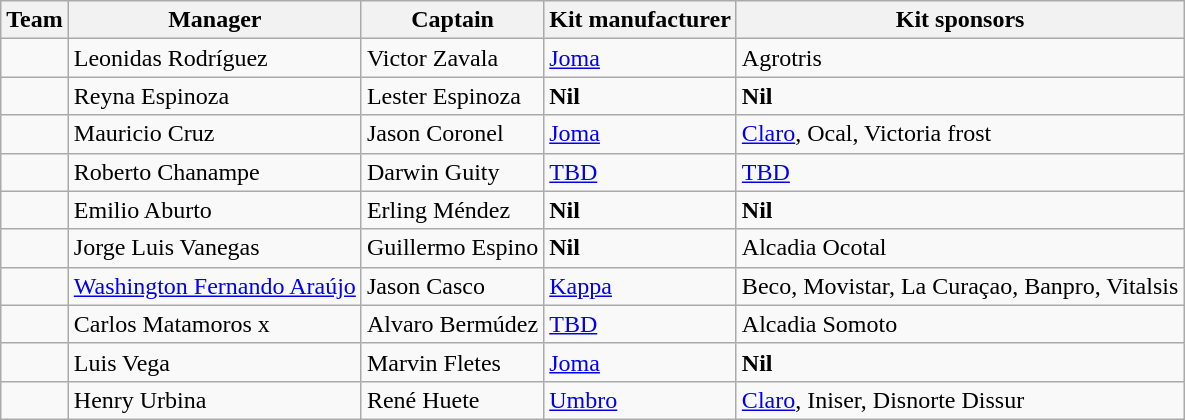<table class="wikitable sortable">
<tr>
<th>Team</th>
<th>Manager</th>
<th>Captain</th>
<th>Kit manufacturer</th>
<th>Kit sponsors</th>
</tr>
<tr>
<td></td>
<td align="left"> Leonidas Rodríguez</td>
<td align="left"> Victor Zavala</td>
<td><a href='#'>Joma</a></td>
<td>Agrotris</td>
</tr>
<tr>
<td></td>
<td align="left"> Reyna Espinoza</td>
<td align="left"> Lester Espinoza</td>
<td><strong>Nil</strong></td>
<td><strong>Nil</strong></td>
</tr>
<tr>
<td></td>
<td align="left"> Mauricio Cruz</td>
<td align="left"> Jason Coronel</td>
<td><a href='#'>Joma</a></td>
<td><a href='#'>Claro</a>, Ocal, Victoria frost</td>
</tr>
<tr>
<td></td>
<td align="left"> Roberto Chanampe</td>
<td align="left"> Darwin Guity</td>
<td><a href='#'>TBD</a></td>
<td><a href='#'>TBD</a></td>
</tr>
<tr>
<td></td>
<td align="left"> Emilio Aburto</td>
<td align="left"> Erling Méndez</td>
<td><strong>Nil</strong></td>
<td><strong>Nil</strong></td>
</tr>
<tr>
<td></td>
<td> Jorge Luis Vanegas</td>
<td> Guillermo Espino</td>
<td><strong>Nil</strong></td>
<td>Alcadia Ocotal</td>
</tr>
<tr>
<td></td>
<td align="left"> <a href='#'>Washington Fernando Araújo</a></td>
<td align="left"> Jason Casco</td>
<td><a href='#'>Kappa</a></td>
<td>Beco, Movistar, La Curaçao, Banpro, Vitalsis</td>
</tr>
<tr>
<td></td>
<td align="left"> Carlos Matamoros x</td>
<td align="left"> Alvaro Bermúdez</td>
<td><a href='#'>TBD</a></td>
<td>Alcadia Somoto</td>
</tr>
<tr>
<td></td>
<td align="left"> Luis Vega</td>
<td align="left"> Marvin Fletes</td>
<td><a href='#'>Joma</a></td>
<td><strong>Nil</strong></td>
</tr>
<tr>
<td></td>
<td align="left"> Henry Urbina</td>
<td align="left"> René Huete</td>
<td><a href='#'>Umbro</a></td>
<td><a href='#'>Claro</a>, Iniser, Disnorte Dissur</td>
</tr>
</table>
